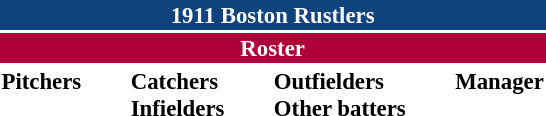<table class="toccolours" style="font-size: 95%;">
<tr>
<th colspan="10" style="background-color: #0f437c; color: #FFFFFF; text-align: center;">1911 Boston Rustlers</th>
</tr>
<tr>
<td colspan="10" style="background-color:#af0039; color: white; text-align: center;"><strong>Roster</strong></td>
</tr>
<tr>
<td valign="top"><strong>Pitchers</strong><br>















</td>
<td width="25px"></td>
<td valign="top"><strong>Catchers</strong><br>


<strong>Infielders</strong>











</td>
<td width="25px"></td>
<td valign="top"><strong>Outfielders</strong><br>









<strong>Other batters</strong>
</td>
<td width="25px"></td>
<td valign="top"><strong>Manager</strong><br></td>
</tr>
</table>
